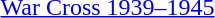<table>
<tr>
<td></td>
<td><a href='#'>War Cross 1939–1945</a></td>
</tr>
<tr>
</tr>
</table>
